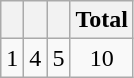<table class="wikitable">
<tr>
<th></th>
<th></th>
<th></th>
<th>Total</th>
</tr>
<tr style="text-align:center;">
<td>1</td>
<td>4</td>
<td>5</td>
<td>10</td>
</tr>
</table>
